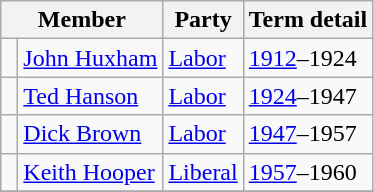<table class="wikitable">
<tr>
<th colspan="2">Member</th>
<th>Party</th>
<th>Term detail</th>
</tr>
<tr>
<td> </td>
<td><a href='#'>John Huxham</a></td>
<td><a href='#'>Labor</a></td>
<td><a href='#'>1912</a>–1924</td>
</tr>
<tr>
<td> </td>
<td><a href='#'>Ted Hanson</a></td>
<td><a href='#'>Labor</a></td>
<td><a href='#'>1924</a>–1947</td>
</tr>
<tr>
<td> </td>
<td><a href='#'>Dick Brown</a></td>
<td><a href='#'>Labor</a></td>
<td><a href='#'>1947</a>–1957</td>
</tr>
<tr>
<td> </td>
<td><a href='#'>Keith Hooper</a></td>
<td><a href='#'>Liberal</a></td>
<td><a href='#'>1957</a>–1960</td>
</tr>
<tr>
</tr>
</table>
